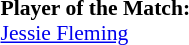<table style="width:100%; font-size:90%;">
<tr>
<td><br><strong>Player of the Match:</strong>
<br> <a href='#'>Jessie Fleming</a></td>
</tr>
</table>
